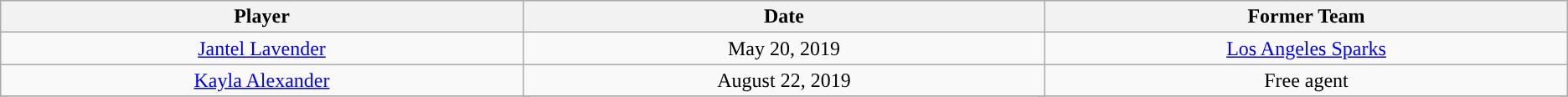<table class="wikitable sortable sortable">
<tr>
<th width="10%">Player</th>
<th width="10%">Date</th>
<th width="10%">Former Team</th>
</tr>
<tr style="text-align: center">
<td><a href='#'>Jantel Lavender</a></td>
<td>May 20, 2019</td>
<td><a href='#'>Los Angeles Sparks</a></td>
</tr>
<tr style="text-align: center">
<td><a href='#'>Kayla Alexander</a></td>
<td>August 22, 2019</td>
<td>Free agent</td>
</tr>
<tr>
</tr>
</table>
